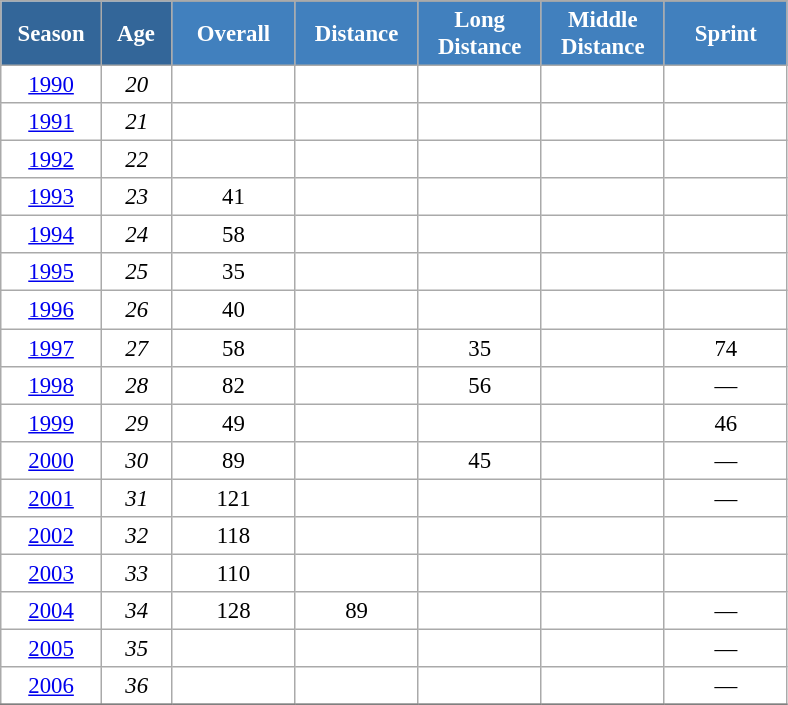<table class="wikitable" style="font-size:95%; text-align:center; border:grey solid 1px; border-collapse:collapse; background:#ffffff;">
<tr>
<th style="background-color:#369; color:white; width:60px;" rowspan="2"> Season </th>
<th style="background-color:#369; color:white; width:40px;" rowspan="2"> Age </th>
</tr>
<tr>
<th style="background-color:#4180be; color:white; width:75px;">Overall</th>
<th style="background-color:#4180be; color:white; width:75px;">Distance</th>
<th style="background-color:#4180be; color:white; width:75px;">Long Distance</th>
<th style="background-color:#4180be; color:white; width:75px;">Middle Distance</th>
<th style="background-color:#4180be; color:white; width:75px;">Sprint</th>
</tr>
<tr>
<td><a href='#'>1990</a></td>
<td><em>20</em></td>
<td></td>
<td></td>
<td></td>
<td></td>
<td></td>
</tr>
<tr>
<td><a href='#'>1991</a></td>
<td><em>21</em></td>
<td></td>
<td></td>
<td></td>
<td></td>
<td></td>
</tr>
<tr>
<td><a href='#'>1992</a></td>
<td><em>22</em></td>
<td></td>
<td></td>
<td></td>
<td></td>
<td></td>
</tr>
<tr>
<td><a href='#'>1993</a></td>
<td><em>23</em></td>
<td>41</td>
<td></td>
<td></td>
<td></td>
<td></td>
</tr>
<tr>
<td><a href='#'>1994</a></td>
<td><em>24</em></td>
<td>58</td>
<td></td>
<td></td>
<td></td>
<td></td>
</tr>
<tr>
<td><a href='#'>1995</a></td>
<td><em>25</em></td>
<td>35</td>
<td></td>
<td></td>
<td></td>
<td></td>
</tr>
<tr>
<td><a href='#'>1996</a></td>
<td><em>26</em></td>
<td>40</td>
<td></td>
<td></td>
<td></td>
<td></td>
</tr>
<tr>
<td><a href='#'>1997</a></td>
<td><em>27</em></td>
<td>58</td>
<td></td>
<td>35</td>
<td></td>
<td>74</td>
</tr>
<tr>
<td><a href='#'>1998</a></td>
<td><em>28</em></td>
<td>82</td>
<td></td>
<td>56</td>
<td></td>
<td>—</td>
</tr>
<tr>
<td><a href='#'>1999</a></td>
<td><em>29</em></td>
<td>49</td>
<td></td>
<td></td>
<td></td>
<td>46</td>
</tr>
<tr>
<td><a href='#'>2000</a></td>
<td><em>30</em></td>
<td>89</td>
<td></td>
<td>45</td>
<td></td>
<td>—</td>
</tr>
<tr>
<td><a href='#'>2001</a></td>
<td><em>31</em></td>
<td>121</td>
<td></td>
<td></td>
<td></td>
<td>—</td>
</tr>
<tr>
<td><a href='#'>2002</a></td>
<td><em>32</em></td>
<td>118</td>
<td></td>
<td></td>
<td></td>
<td></td>
</tr>
<tr>
<td><a href='#'>2003</a></td>
<td><em>33</em></td>
<td>110</td>
<td></td>
<td></td>
<td></td>
<td></td>
</tr>
<tr>
<td><a href='#'>2004</a></td>
<td><em>34</em></td>
<td>128</td>
<td>89</td>
<td></td>
<td></td>
<td>—</td>
</tr>
<tr>
<td><a href='#'>2005</a></td>
<td><em>35</em></td>
<td></td>
<td></td>
<td></td>
<td></td>
<td>—</td>
</tr>
<tr>
<td><a href='#'>2006</a></td>
<td><em>36</em></td>
<td></td>
<td></td>
<td></td>
<td></td>
<td>—</td>
</tr>
<tr>
</tr>
</table>
